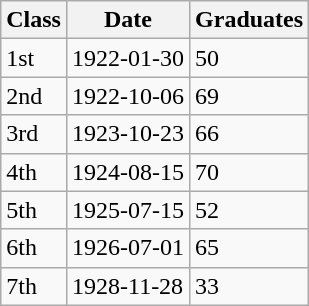<table class = "wikitable floatright">
<tr>
<th>Class</th>
<th>Date</th>
<th>Graduates</th>
</tr>
<tr>
<td>1st</td>
<td>1922-01-30</td>
<td>50</td>
</tr>
<tr>
<td>2nd</td>
<td>1922-10-06</td>
<td>69</td>
</tr>
<tr>
<td>3rd</td>
<td>1923-10-23</td>
<td>66</td>
</tr>
<tr>
<td>4th</td>
<td>1924-08-15</td>
<td>70</td>
</tr>
<tr>
<td>5th</td>
<td>1925-07-15</td>
<td>52</td>
</tr>
<tr>
<td>6th</td>
<td>1926-07-01</td>
<td>65</td>
</tr>
<tr>
<td>7th</td>
<td>1928-11-28</td>
<td>33</td>
</tr>
</table>
